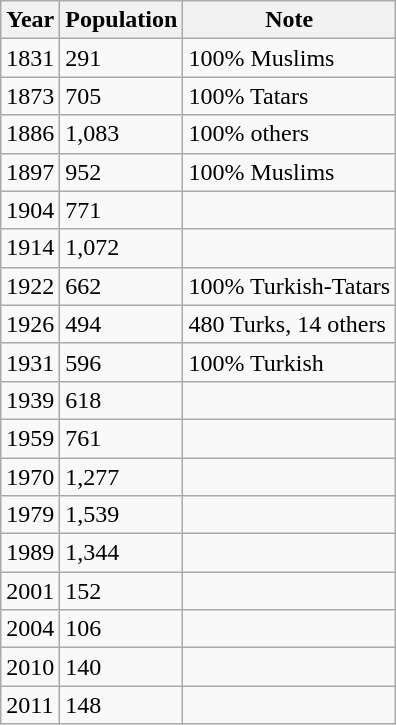<table class="wikitable mw-collapsible mw-collapsed">
<tr>
<th>Year</th>
<th>Population</th>
<th>Note</th>
</tr>
<tr>
<td>1831</td>
<td>291</td>
<td>100% Muslims</td>
</tr>
<tr>
<td>1873</td>
<td>705</td>
<td>100% Tatars</td>
</tr>
<tr>
<td>1886</td>
<td>1,083</td>
<td>100% others</td>
</tr>
<tr>
<td>1897</td>
<td>952</td>
<td>100% Muslims</td>
</tr>
<tr>
<td>1904</td>
<td>771</td>
<td></td>
</tr>
<tr>
<td>1914</td>
<td>1,072</td>
<td></td>
</tr>
<tr>
<td>1922</td>
<td>662</td>
<td>100% Turkish-Tatars</td>
</tr>
<tr>
<td>1926</td>
<td>494</td>
<td>480 Turks, 14 others</td>
</tr>
<tr>
<td>1931</td>
<td>596</td>
<td>100% Turkish</td>
</tr>
<tr>
<td>1939</td>
<td>618</td>
<td></td>
</tr>
<tr>
<td>1959</td>
<td>761</td>
<td></td>
</tr>
<tr>
<td>1970</td>
<td>1,277</td>
<td></td>
</tr>
<tr>
<td>1979</td>
<td>1,539</td>
<td></td>
</tr>
<tr>
<td>1989</td>
<td>1,344</td>
<td></td>
</tr>
<tr>
<td>2001</td>
<td>152</td>
<td></td>
</tr>
<tr>
<td>2004</td>
<td>106</td>
<td></td>
</tr>
<tr>
<td>2010</td>
<td>140</td>
<td></td>
</tr>
<tr>
<td>2011</td>
<td>148</td>
<td></td>
</tr>
</table>
